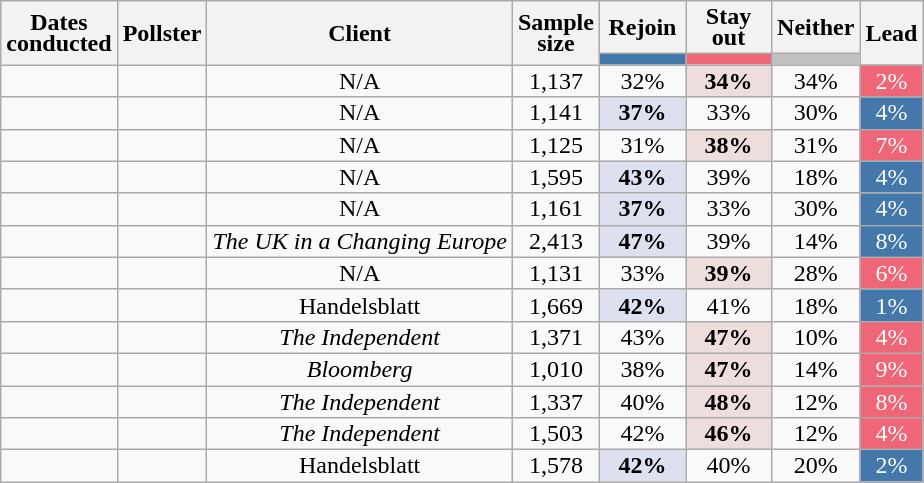<table class="wikitable sortable mw-datatable" style="text-align:center;line-height:14px;">
<tr>
<th rowspan="2">Dates<br>conducted</th>
<th rowspan="2">Pollster</th>
<th rowspan="2">Client</th>
<th rowspan="2" data-sort-type="number">Sample<br>size</th>
<th class="unsortable" style="width:50px;">Rejoin</th>
<th class="unsortable" style="width:50px;">Stay out</th>
<th class="unsortable" style="width:50px;">Neither</th>
<th rowspan="2">Lead</th>
</tr>
<tr>
<th data-sort-type="number" style="background:#4477AA;"></th>
<th data-sort-type="number" style="background:#EE6677;"></th>
<th data-sort-type="number" style="background:silver;"></th>
</tr>
<tr>
<td></td>
<td></td>
<td>N/A</td>
<td>1,137</td>
<td>32%</td>
<td style="background:#EEDDDD"><strong>34%</strong></td>
<td>34%</td>
<td style="background:#EE6677;color:#FFFFFF;">2%</td>
</tr>
<tr>
<td></td>
<td></td>
<td>N/A</td>
<td>1,141</td>
<td style="background:#DDE0EE"><strong>37%</strong></td>
<td>33%</td>
<td>30%</td>
<td style="background:#4477AA;color:#FFFFFF;">4%</td>
</tr>
<tr>
<td></td>
<td></td>
<td>N/A</td>
<td>1,125</td>
<td>31%</td>
<td style="background:#EEDDDD"><strong>38%</strong></td>
<td>31%</td>
<td style="background:#EE6677;color:#FFFFFF;">7%</td>
</tr>
<tr>
<td></td>
<td></td>
<td>N/A</td>
<td>1,595</td>
<td style="background:#DDE0EE"><strong>43%</strong></td>
<td>39%</td>
<td>18%</td>
<td style="background:#4477AA;color:#FFFFFF;">4%</td>
</tr>
<tr>
<td></td>
<td></td>
<td>N/A</td>
<td>1,161</td>
<td style="background:#DDE0EE"><strong>37%</strong></td>
<td>33%</td>
<td>30%</td>
<td style="background:#4477AA;color:#FFFFFF;">4%</td>
</tr>
<tr>
<td></td>
<td></td>
<td><em>The UK in a Changing Europe</em></td>
<td>2,413</td>
<td style="background:#DDE0EE"><strong>47%</strong></td>
<td>39%</td>
<td>14%</td>
<td style="background:#4477AA;color:#FFFFFF;">8%</td>
</tr>
<tr>
<td></td>
<td></td>
<td>N/A</td>
<td>1,131</td>
<td>33%</td>
<td style="background:#EEDDDD"><strong>39%</strong></td>
<td>28%</td>
<td style="background:#EE6677;color:#FFFFFF;">6%</td>
</tr>
<tr>
<td></td>
<td></td>
<td>Handelsblatt</td>
<td>1,669</td>
<td style="background:#DDE0EE"><strong>42%</strong></td>
<td>41%</td>
<td>18%</td>
<td style="background:#4477AA;color:#FFFFFF;">1%</td>
</tr>
<tr>
<td></td>
<td></td>
<td><em>The Independent</em></td>
<td>1,371</td>
<td>43%</td>
<td style="background:#EEDDDD"><strong>47%</strong></td>
<td>10%</td>
<td style="background:#EE6677;color:#FFFFFF;">4%</td>
</tr>
<tr>
<td></td>
<td></td>
<td><em>Bloomberg</em></td>
<td>1,010</td>
<td>38%</td>
<td style="background:#EEDDDD"><strong>47%</strong></td>
<td>14%</td>
<td style="background:#EE6677;color:#FFFFFF;">9%</td>
</tr>
<tr>
<td></td>
<td></td>
<td><em>The Independent</em></td>
<td>1,337</td>
<td>40%</td>
<td style="background:#EEDDDD"><strong>48%</strong></td>
<td>12%</td>
<td style="background:#EE6677;color:#FFFFFF;">8%</td>
</tr>
<tr>
<td></td>
<td></td>
<td><em>The Independent</em></td>
<td>1,503</td>
<td>42%</td>
<td style="background:#EEDDDD"><strong>46%</strong></td>
<td>12%</td>
<td style="background:#EE6677;color:#FFFFFF;">4%</td>
</tr>
<tr>
<td></td>
<td></td>
<td>Handelsblatt</td>
<td>1,578</td>
<td style="background:#DDE0EE"><strong>42%</strong></td>
<td>40%</td>
<td>20%</td>
<td style="background:#4477AA;color:#FFFFFF;">2%</td>
</tr>
</table>
